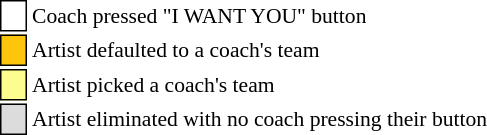<table class="toccolours" style="font-size: 90%; white-space: nowrap;">
<tr>
<td style="background:white; border: 1px solid black;"> <strong></strong> </td>
<td>Coach pressed "I WANT YOU" button</td>
</tr>
<tr>
<td style="background:#FFC40C; border: 1px solid black">    </td>
<td>Artist defaulted to a coach's team</td>
</tr>
<tr>
<td style="background:#fdfc8f; border: 1px solid black;">    </td>
<td style="padding-right: 8px">Artist picked a coach's team</td>
</tr>
<tr>
<td style="background:#DCDCDC; border: 1px solid black">    </td>
<td>Artist eliminated with no coach pressing their button</td>
</tr>
<tr>
</tr>
</table>
